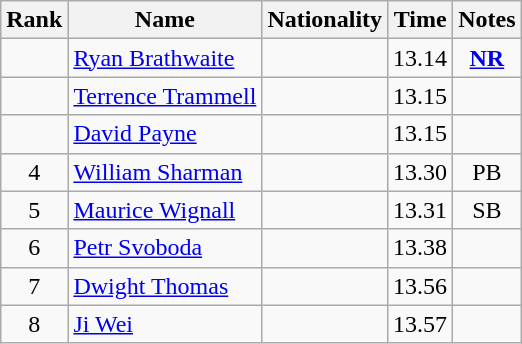<table class="wikitable sortable" style="text-align:center">
<tr>
<th>Rank</th>
<th>Name</th>
<th>Nationality</th>
<th>Time</th>
<th>Notes</th>
</tr>
<tr>
<td></td>
<td align=left><a href='#'>Ryan Brathwaite</a></td>
<td align=left></td>
<td>13.14</td>
<td><strong><a href='#'>NR</a></strong></td>
</tr>
<tr>
<td></td>
<td align=left><a href='#'>Terrence Trammell</a></td>
<td align=left></td>
<td>13.15</td>
<td></td>
</tr>
<tr>
<td></td>
<td align=left><a href='#'>David Payne</a></td>
<td align=left></td>
<td>13.15</td>
<td></td>
</tr>
<tr>
<td>4</td>
<td align=left><a href='#'>William Sharman</a></td>
<td align=left></td>
<td>13.30</td>
<td>PB</td>
</tr>
<tr>
<td>5</td>
<td align=left><a href='#'>Maurice Wignall</a></td>
<td align=left></td>
<td>13.31</td>
<td>SB</td>
</tr>
<tr>
<td>6</td>
<td align=left><a href='#'>Petr Svoboda</a></td>
<td align=left></td>
<td>13.38</td>
<td></td>
</tr>
<tr>
<td>7</td>
<td align=left><a href='#'>Dwight Thomas</a></td>
<td align=left></td>
<td>13.56</td>
<td></td>
</tr>
<tr>
<td>8</td>
<td align=left><a href='#'>Ji Wei</a></td>
<td align=left></td>
<td>13.57</td>
<td></td>
</tr>
</table>
